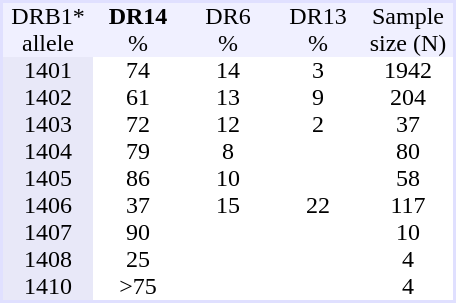<table border="0" cellspacing="0" cellpadding="0" align="center" style="text-align:center; background:#ffffff; margin-right: 1em; border:2px #e0e0ff solid;">
<tr style="background:#f0f0ff">
<td style="width:60px">DRB1*</td>
<td style="width:60px"><strong>DR14</strong></td>
<td style="width:60px">DR6</td>
<td style="width:60px">DR13</td>
<td style="width:60px">Sample</td>
</tr>
<tr style="background:#f0f0ff">
<td>allele</td>
<td>%</td>
<td>%</td>
<td>%</td>
<td>size (N)</td>
</tr>
<tr>
<td style = "background:#e8e8f8">1401</td>
<td>74</td>
<td>14</td>
<td>3</td>
<td>1942</td>
</tr>
<tr>
<td style = "background:#e8e8f8">1402</td>
<td>61</td>
<td>13</td>
<td>9</td>
<td>204</td>
</tr>
<tr>
<td style = "background:#e8e8f8">1403</td>
<td>72</td>
<td>12</td>
<td>2</td>
<td>37</td>
</tr>
<tr>
<td style = "background:#e8e8f8">1404</td>
<td>79</td>
<td>8</td>
<td></td>
<td>80</td>
</tr>
<tr>
<td style = "background:#e8e8f8">1405</td>
<td>86</td>
<td>10</td>
<td></td>
<td>58</td>
</tr>
<tr>
<td style = "background:#e8e8f8">1406</td>
<td>37</td>
<td>15</td>
<td>22</td>
<td>117</td>
</tr>
<tr>
<td style = "background:#e8e8f8">1407</td>
<td>90</td>
<td></td>
<td></td>
<td>10</td>
</tr>
<tr>
<td style = "background:#e8e8f8">1408</td>
<td>25</td>
<td></td>
<td></td>
<td>4<br></td>
</tr>
<tr>
<td style = "background:#e8e8f8">1410</td>
<td>>75</td>
<td></td>
<td></td>
<td>4</td>
</tr>
<tr>
</tr>
</table>
